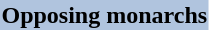<table style="float: left; margin-right: 1em">
<tr>
<th style="background:#b0c4de;">Opposing monarchs</th>
</tr>
<tr>
<td></td>
</tr>
</table>
